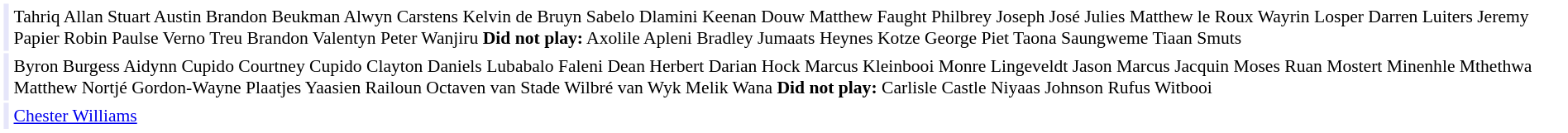<table cellpadding="2" style="border: 1px solid white; font-size:90%;">
<tr>
<td colspan="2" align="right" bgcolor="lavender"></td>
<td align="left">Tahriq Allan Stuart Austin Brandon Beukman Alwyn Carstens Kelvin de Bruyn Sabelo Dlamini Keenan Douw Matthew Faught Philbrey Joseph José Julies Matthew le Roux Wayrin Losper Darren Luiters Jeremy Papier Robin Paulse Verno Treu Brandon Valentyn Peter Wanjiru <strong>Did not play:</strong> Axolile Apleni Bradley Jumaats Heynes Kotze George Piet Taona Saungweme Tiaan Smuts</td>
</tr>
<tr>
<td colspan="2" align="right" bgcolor="lavender"></td>
<td align="left">Byron Burgess Aidynn Cupido Courtney Cupido Clayton Daniels Lubabalo Faleni Dean Herbert Darian Hock Marcus Kleinbooi Monre Lingeveldt Jason Marcus Jacquin Moses Ruan Mostert Minenhle Mthethwa Matthew Nortjé Gordon-Wayne Plaatjes Yaasien Railoun Octaven van Stade Wilbré van Wyk Melik Wana <strong>Did not play:</strong> Carlisle Castle Niyaas Johnson Rufus Witbooi</td>
</tr>
<tr>
<td colspan="2" align="right" bgcolor="lavender"></td>
<td align="left"><a href='#'>Chester Williams</a></td>
</tr>
</table>
